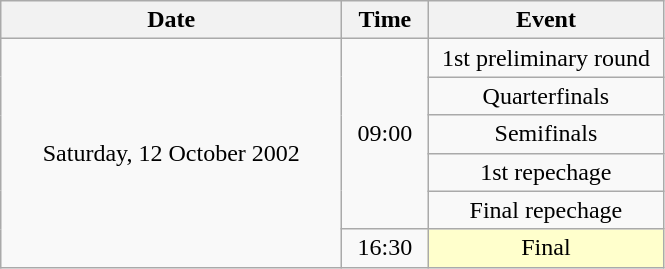<table class = "wikitable" style="text-align:center;">
<tr>
<th width=220>Date</th>
<th width=50>Time</th>
<th width=150>Event</th>
</tr>
<tr>
<td rowspan=6>Saturday, 12 October 2002</td>
<td rowspan=5>09:00</td>
<td>1st preliminary round</td>
</tr>
<tr>
<td>Quarterfinals</td>
</tr>
<tr>
<td>Semifinals</td>
</tr>
<tr>
<td>1st repechage</td>
</tr>
<tr>
<td>Final repechage</td>
</tr>
<tr>
<td>16:30</td>
<td bgcolor=ffffcc>Final</td>
</tr>
</table>
